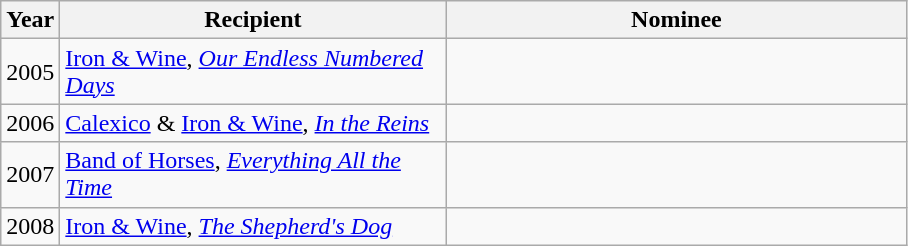<table class="wikitable sortable plainrowheaders">
<tr>
<th>Year</th>
<th style="width:250px;">Recipient</th>
<th style="width:300px;" class="unsortable">Nominee</th>
</tr>
<tr>
<td>2005</td>
<td><a href='#'>Iron & Wine</a>, <em><a href='#'>Our Endless Numbered Days</a></em></td>
<td></td>
</tr>
<tr>
<td>2006</td>
<td><a href='#'>Calexico</a> & <a href='#'>Iron & Wine</a>, <em><a href='#'>In the Reins</a></em></td>
<td></td>
</tr>
<tr>
<td>2007</td>
<td><a href='#'>Band of Horses</a>, <em><a href='#'>Everything All the Time</a></em></td>
<td></td>
</tr>
<tr>
<td>2008</td>
<td><a href='#'>Iron & Wine</a>, <em><a href='#'>The Shepherd's Dog</a></em></td>
<td></td>
</tr>
</table>
